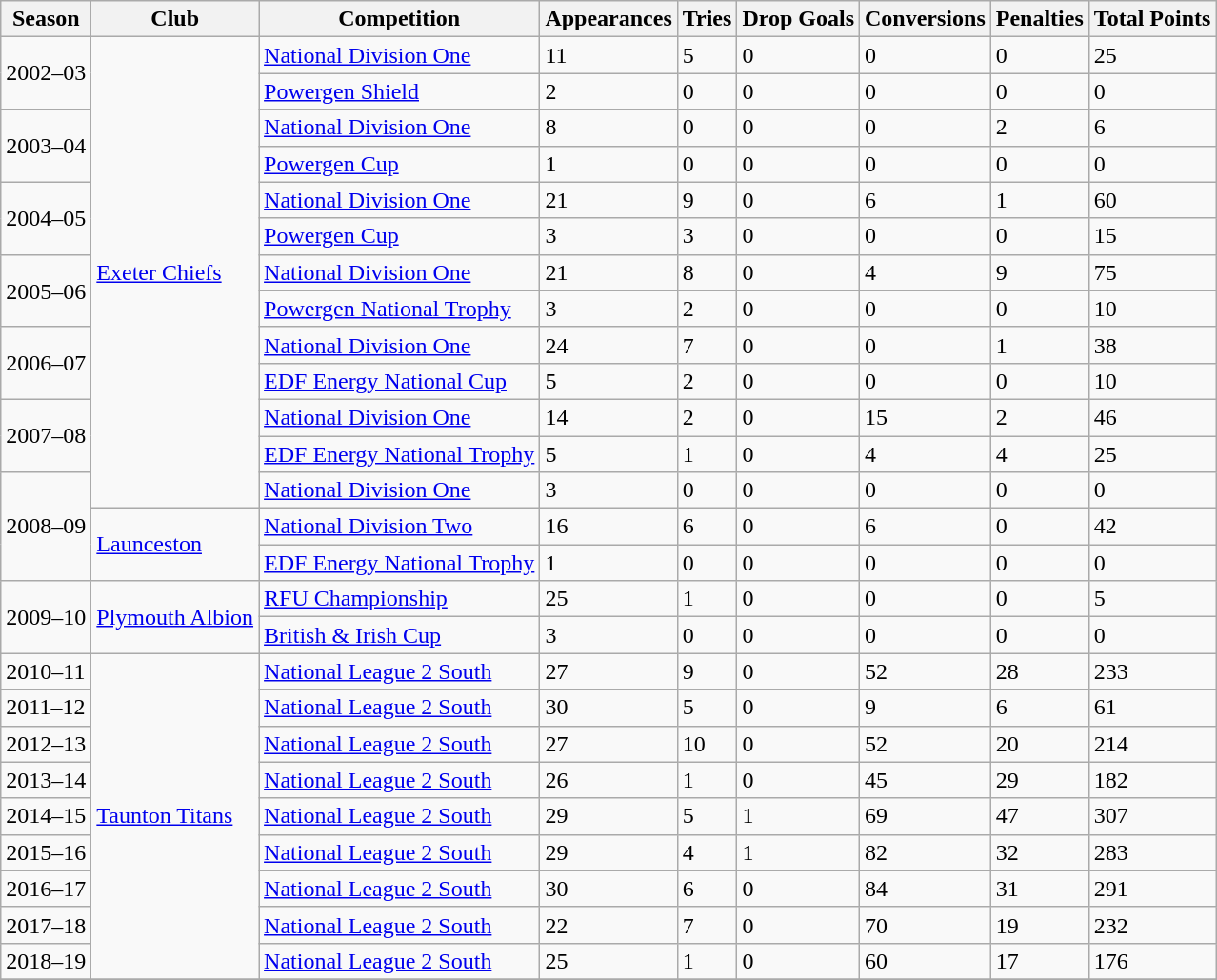<table class="wikitable sortable">
<tr>
<th>Season</th>
<th>Club</th>
<th>Competition</th>
<th>Appearances</th>
<th>Tries</th>
<th>Drop Goals</th>
<th>Conversions</th>
<th>Penalties</th>
<th>Total Points</th>
</tr>
<tr>
<td rowspan=2 align=left>2002–03</td>
<td rowspan=13 align=left><a href='#'>Exeter Chiefs</a></td>
<td><a href='#'>National Division One</a></td>
<td>11</td>
<td>5</td>
<td>0</td>
<td>0</td>
<td>0</td>
<td>25</td>
</tr>
<tr>
<td><a href='#'>Powergen Shield</a></td>
<td>2</td>
<td>0</td>
<td>0</td>
<td>0</td>
<td>0</td>
<td>0</td>
</tr>
<tr>
<td rowspan=2 align=left>2003–04</td>
<td><a href='#'>National Division One</a></td>
<td>8</td>
<td>0</td>
<td>0</td>
<td>0</td>
<td>2</td>
<td>6</td>
</tr>
<tr>
<td><a href='#'>Powergen Cup</a></td>
<td>1</td>
<td>0</td>
<td>0</td>
<td>0</td>
<td>0</td>
<td>0</td>
</tr>
<tr>
<td rowspan=2 align=left>2004–05</td>
<td><a href='#'>National Division One</a></td>
<td>21</td>
<td>9</td>
<td>0</td>
<td>6</td>
<td>1</td>
<td>60</td>
</tr>
<tr>
<td><a href='#'>Powergen Cup</a></td>
<td>3</td>
<td>3</td>
<td>0</td>
<td>0</td>
<td>0</td>
<td>15</td>
</tr>
<tr>
<td rowspan=2 align=left>2005–06</td>
<td><a href='#'>National Division One</a></td>
<td>21</td>
<td>8</td>
<td>0</td>
<td>4</td>
<td>9</td>
<td>75</td>
</tr>
<tr>
<td><a href='#'>Powergen National Trophy</a></td>
<td>3</td>
<td>2</td>
<td>0</td>
<td>0</td>
<td>0</td>
<td>10</td>
</tr>
<tr>
<td rowspan=2 align=left>2006–07</td>
<td><a href='#'>National Division One</a></td>
<td>24</td>
<td>7</td>
<td>0</td>
<td>0</td>
<td>1</td>
<td>38</td>
</tr>
<tr>
<td><a href='#'>EDF Energy National Cup</a></td>
<td>5</td>
<td>2</td>
<td>0</td>
<td>0</td>
<td>0</td>
<td>10</td>
</tr>
<tr>
<td rowspan=2 align=left>2007–08</td>
<td><a href='#'>National Division One</a></td>
<td>14</td>
<td>2</td>
<td>0</td>
<td>15</td>
<td>2</td>
<td>46</td>
</tr>
<tr>
<td><a href='#'>EDF Energy National Trophy</a></td>
<td>5</td>
<td>1</td>
<td>0</td>
<td>4</td>
<td>4</td>
<td>25</td>
</tr>
<tr>
<td rowspan=3 align=left>2008–09</td>
<td><a href='#'>National Division One</a></td>
<td>3</td>
<td>0</td>
<td>0</td>
<td>0</td>
<td>0</td>
<td>0</td>
</tr>
<tr>
<td rowspan=2 align=left><a href='#'>Launceston</a></td>
<td><a href='#'>National Division Two</a></td>
<td>16</td>
<td>6</td>
<td>0</td>
<td>6</td>
<td>0</td>
<td>42</td>
</tr>
<tr>
<td><a href='#'>EDF Energy National Trophy</a></td>
<td>1</td>
<td>0</td>
<td>0</td>
<td>0</td>
<td>0</td>
<td>0</td>
</tr>
<tr>
<td rowspan=2 align=left>2009–10</td>
<td rowspan=2 align=left><a href='#'>Plymouth Albion</a></td>
<td><a href='#'>RFU Championship</a></td>
<td>25</td>
<td>1</td>
<td>0</td>
<td>0</td>
<td>0</td>
<td>5</td>
</tr>
<tr>
<td><a href='#'>British & Irish Cup</a></td>
<td>3</td>
<td>0</td>
<td>0</td>
<td>0</td>
<td>0</td>
<td>0</td>
</tr>
<tr>
<td>2010–11</td>
<td rowspan=9 align=left><a href='#'>Taunton Titans</a></td>
<td><a href='#'>National League 2 South</a></td>
<td>27</td>
<td>9</td>
<td>0</td>
<td>52</td>
<td>28</td>
<td>233</td>
</tr>
<tr>
<td>2011–12</td>
<td><a href='#'>National League 2 South</a></td>
<td>30</td>
<td>5</td>
<td>0</td>
<td>9</td>
<td>6</td>
<td>61</td>
</tr>
<tr>
<td>2012–13</td>
<td><a href='#'>National League 2 South</a></td>
<td>27</td>
<td>10</td>
<td>0</td>
<td>52</td>
<td>20</td>
<td>214</td>
</tr>
<tr>
<td>2013–14</td>
<td><a href='#'>National League 2 South</a></td>
<td>26</td>
<td>1</td>
<td>0</td>
<td>45</td>
<td>29</td>
<td>182</td>
</tr>
<tr>
<td>2014–15</td>
<td><a href='#'>National League 2 South</a></td>
<td>29</td>
<td>5</td>
<td>1</td>
<td>69</td>
<td>47</td>
<td>307</td>
</tr>
<tr>
<td>2015–16</td>
<td><a href='#'>National League 2 South</a></td>
<td>29</td>
<td>4</td>
<td>1</td>
<td>82</td>
<td>32</td>
<td>283</td>
</tr>
<tr>
<td>2016–17</td>
<td><a href='#'>National League 2 South</a></td>
<td>30</td>
<td>6</td>
<td>0</td>
<td>84</td>
<td>31</td>
<td>291</td>
</tr>
<tr>
<td>2017–18</td>
<td><a href='#'>National League 2 South</a></td>
<td>22</td>
<td>7</td>
<td>0</td>
<td>70</td>
<td>19</td>
<td>232</td>
</tr>
<tr>
<td>2018–19</td>
<td><a href='#'>National League 2 South</a></td>
<td>25</td>
<td>1</td>
<td>0</td>
<td>60</td>
<td>17</td>
<td>176</td>
</tr>
<tr>
</tr>
</table>
